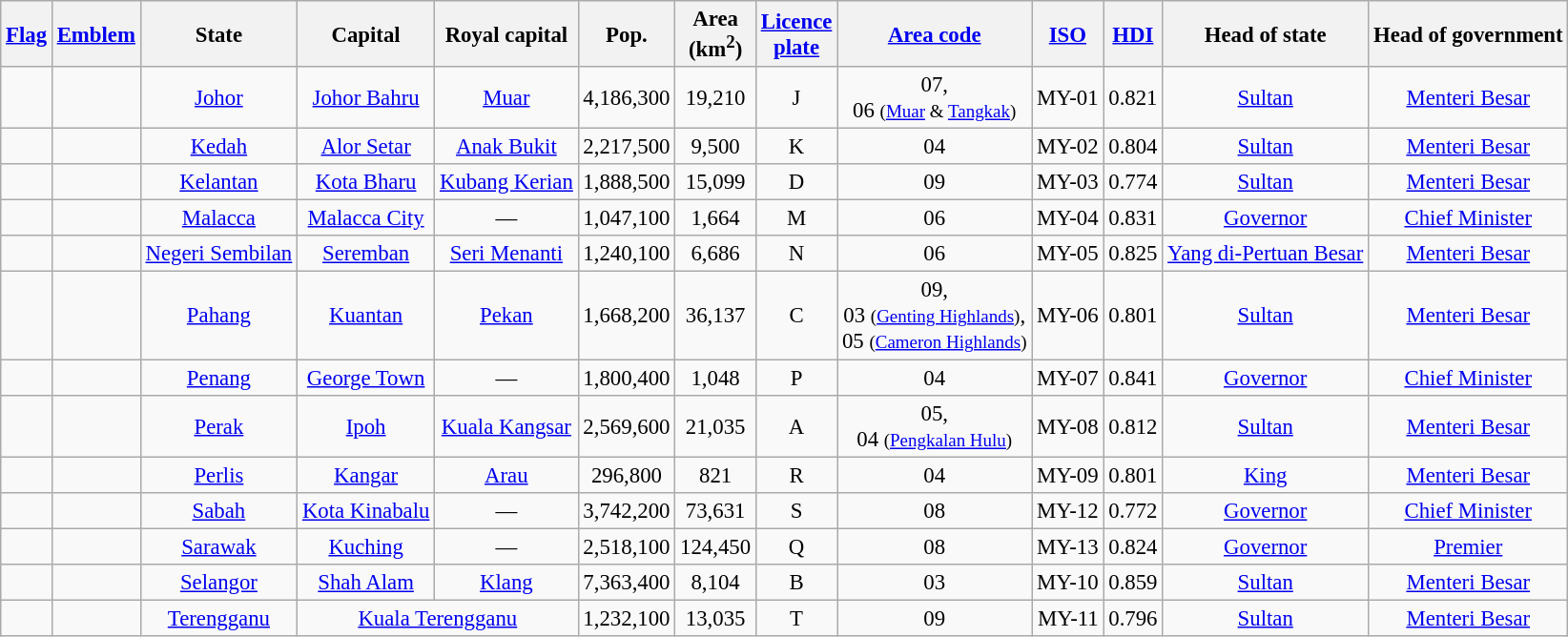<table class="wikitable noresize sortable col6right col7right" style="text-align:center; font-size:95%">
<tr>
<th class="unsortable"><a href='#'>Flag</a></th>
<th class="unsortable"><a href='#'>Emblem</a></th>
<th>State</th>
<th>Capital</th>
<th>Royal capital</th>
<th>Pop.</th>
<th>Area<br>(km<sup>2</sup>)</th>
<th><a href='#'>Licence<br>plate</a></th>
<th><a href='#'>Area code</a></th>
<th><a href='#'>ISO</a></th>
<th><a href='#'>HDI</a></th>
<th>Head of state</th>
<th>Head of government</th>
</tr>
<tr>
<td></td>
<td></td>
<td><a href='#'>Johor</a></td>
<td><a href='#'>Johor Bahru</a></td>
<td><a href='#'>Muar</a></td>
<td>4,186,300</td>
<td>19,210</td>
<td>J</td>
<td>07,<br>06 <small>(<a href='#'>Muar</a> & <a href='#'>Tangkak</a>)</small></td>
<td align="right">MY-01</td>
<td>0.821</td>
<td><a href='#'>Sultan</a></td>
<td align=“right”><a href='#'>Menteri Besar</a></td>
</tr>
<tr>
<td></td>
<td></td>
<td><a href='#'>Kedah</a></td>
<td><a href='#'>Alor Setar</a></td>
<td><a href='#'>Anak Bukit</a></td>
<td>2,217,500</td>
<td>9,500</td>
<td>K</td>
<td>04</td>
<td align="right">MY-02</td>
<td>0.804</td>
<td><a href='#'>Sultan</a></td>
<td align=“right”><a href='#'>Menteri Besar</a></td>
</tr>
<tr>
<td></td>
<td></td>
<td><a href='#'>Kelantan</a></td>
<td><a href='#'>Kota Bharu</a></td>
<td><a href='#'>Kubang Kerian</a></td>
<td>1,888,500</td>
<td>15,099</td>
<td>D</td>
<td>09</td>
<td align="right">MY-03</td>
<td>0.774</td>
<td><a href='#'>Sultan</a></td>
<td align=“right”><a href='#'>Menteri Besar</a></td>
</tr>
<tr>
<td></td>
<td></td>
<td><a href='#'>Malacca</a></td>
<td><a href='#'>Malacca City</a></td>
<td>—</td>
<td>1,047,100</td>
<td>1,664</td>
<td>M</td>
<td>06</td>
<td align="right">MY-04</td>
<td>0.831</td>
<td><a href='#'>Governor</a></td>
<td align=“right”><a href='#'>Chief Minister</a></td>
</tr>
<tr>
<td></td>
<td></td>
<td><a href='#'>Negeri Sembilan</a></td>
<td><a href='#'>Seremban</a></td>
<td><a href='#'>Seri Menanti</a></td>
<td>1,240,100</td>
<td>6,686</td>
<td>N</td>
<td>06</td>
<td align="right">MY-05</td>
<td>0.825</td>
<td><a href='#'>Yang di-Pertuan Besar</a></td>
<td align=“right”><a href='#'>Menteri Besar</a></td>
</tr>
<tr>
<td></td>
<td></td>
<td><a href='#'>Pahang</a></td>
<td><a href='#'>Kuantan</a></td>
<td><a href='#'>Pekan</a></td>
<td>1,668,200</td>
<td>36,137</td>
<td>C</td>
<td>09,<br>03 <small>(<a href='#'>Genting Highlands</a>)</small>,<br>05 <small>(<a href='#'>Cameron Highlands</a>)</small></td>
<td align="right">MY-06</td>
<td>0.801</td>
<td><a href='#'>Sultan</a></td>
<td align=“right”><a href='#'>Menteri Besar</a></td>
</tr>
<tr>
<td></td>
<td></td>
<td><a href='#'>Penang</a></td>
<td><a href='#'>George Town</a></td>
<td>—</td>
<td>1,800,400</td>
<td>1,048</td>
<td>P</td>
<td>04</td>
<td align="right">MY-07</td>
<td>0.841</td>
<td><a href='#'>Governor</a></td>
<td align=“right”><a href='#'>Chief Minister</a></td>
</tr>
<tr>
<td></td>
<td></td>
<td><a href='#'>Perak</a></td>
<td><a href='#'>Ipoh</a></td>
<td><a href='#'>Kuala Kangsar</a></td>
<td>2,569,600</td>
<td>21,035</td>
<td>A</td>
<td>05,<br>04 <small>(<a href='#'>Pengkalan Hulu</a>)</small></td>
<td align="right">MY-08</td>
<td>0.812</td>
<td><a href='#'>Sultan</a></td>
<td><a href='#'>Menteri Besar</a></td>
</tr>
<tr>
<td></td>
<td></td>
<td><a href='#'>Perlis</a></td>
<td><a href='#'>Kangar</a></td>
<td><a href='#'>Arau</a></td>
<td>296,800</td>
<td>821</td>
<td>R</td>
<td>04</td>
<td align="right">MY-09</td>
<td>0.801</td>
<td><a href='#'>King</a></td>
<td><a href='#'>Menteri Besar</a></td>
</tr>
<tr>
<td></td>
<td></td>
<td><a href='#'>Sabah</a></td>
<td><a href='#'>Kota Kinabalu</a></td>
<td>—</td>
<td>3,742,200</td>
<td>73,631</td>
<td>S</td>
<td>08</td>
<td align="right">MY-12</td>
<td>0.772</td>
<td><a href='#'>Governor</a></td>
<td><a href='#'>Chief Minister</a></td>
</tr>
<tr>
<td></td>
<td></td>
<td><a href='#'>Sarawak</a></td>
<td><a href='#'>Kuching</a></td>
<td>—</td>
<td>2,518,100</td>
<td>124,450</td>
<td>Q</td>
<td>08</td>
<td align="right">MY-13</td>
<td>0.824</td>
<td><a href='#'>Governor</a></td>
<td><a href='#'>Premier</a></td>
</tr>
<tr>
<td></td>
<td></td>
<td><a href='#'>Selangor</a></td>
<td><a href='#'>Shah Alam</a></td>
<td><a href='#'>Klang</a></td>
<td>7,363,400</td>
<td>8,104</td>
<td>B</td>
<td>03</td>
<td align="right">MY-10</td>
<td>0.859</td>
<td><a href='#'>Sultan</a></td>
<td><a href='#'>Menteri Besar</a></td>
</tr>
<tr>
<td></td>
<td></td>
<td><a href='#'>Terengganu</a></td>
<td colspan="2"><a href='#'>Kuala Terengganu</a></td>
<td>1,232,100</td>
<td>13,035</td>
<td style="text-align:center;">T</td>
<td>09</td>
<td align="right">MY-11</td>
<td>0.796</td>
<td><a href='#'>Sultan</a></td>
<td align=“right”><a href='#'>Menteri Besar</a></td>
</tr>
</table>
